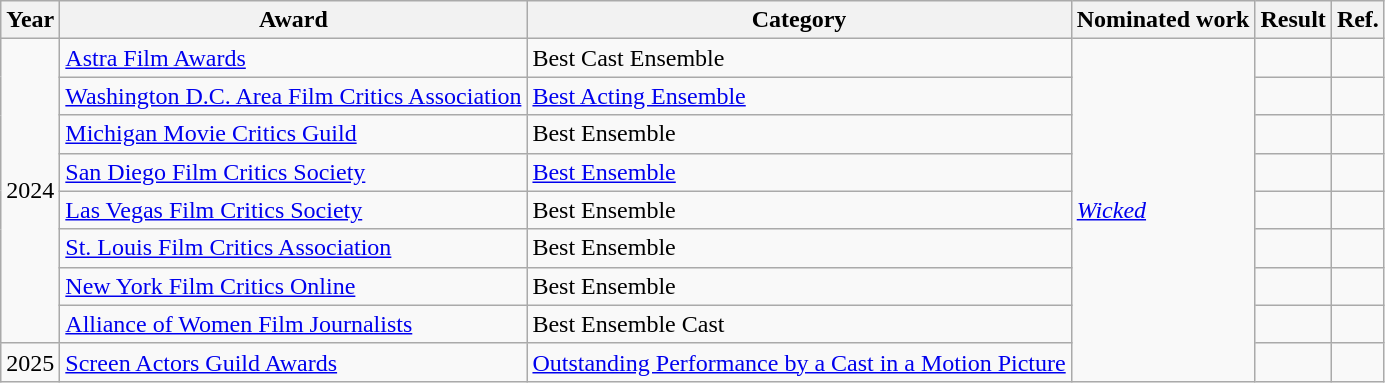<table class="wikitable sortable">
<tr>
<th>Year</th>
<th>Award</th>
<th>Category</th>
<th>Nominated work</th>
<th>Result</th>
<th>Ref.</th>
</tr>
<tr>
<td rowspan="8">2024</td>
<td><a href='#'>Astra Film Awards</a></td>
<td>Best Cast Ensemble</td>
<td rowspan="9"><em><a href='#'>Wicked</a></em></td>
<td></td>
</tr>
<tr>
<td><a href='#'>Washington D.C. Area Film Critics Association</a></td>
<td><a href='#'>Best Acting Ensemble</a></td>
<td></td>
<td></td>
</tr>
<tr>
<td><a href='#'>Michigan Movie Critics Guild</a></td>
<td>Best Ensemble</td>
<td></td>
<td></td>
</tr>
<tr>
<td><a href='#'>San Diego Film Critics Society</a></td>
<td><a href='#'>Best Ensemble</a></td>
<td></td>
<td></td>
</tr>
<tr>
<td><a href='#'>Las Vegas Film Critics Society</a></td>
<td>Best Ensemble</td>
<td></td>
<td></td>
</tr>
<tr>
<td><a href='#'>St. Louis Film Critics Association</a></td>
<td>Best Ensemble</td>
<td></td>
<td></td>
</tr>
<tr>
<td><a href='#'>New York Film Critics Online</a></td>
<td>Best Ensemble</td>
<td></td>
<td></td>
</tr>
<tr>
<td><a href='#'>Alliance of Women Film Journalists</a></td>
<td>Best Ensemble Cast</td>
<td></td>
<td></td>
</tr>
<tr>
<td rowspan="1">2025</td>
<td><a href='#'>Screen Actors Guild Awards</a></td>
<td><a href='#'>Outstanding Performance by a Cast in a Motion Picture</a></td>
<td></td>
<td></td>
</tr>
</table>
